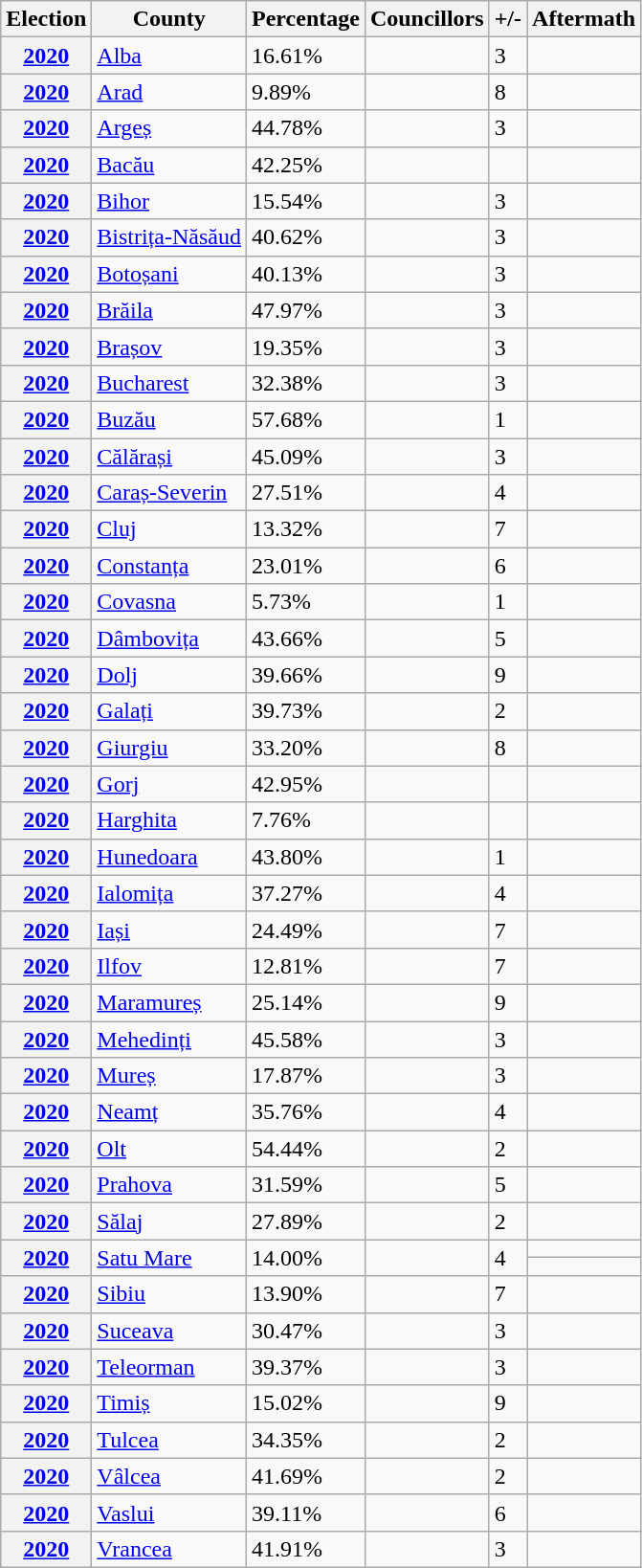<table class="wikitable sortable">
<tr>
<th>Election</th>
<th>County</th>
<th>Percentage</th>
<th>Councillors</th>
<th>+/-</th>
<th>Aftermath</th>
</tr>
<tr>
<th><a href='#'>2020</a></th>
<td><a href='#'>Alba</a></td>
<td>16.61%</td>
<td></td>
<td> 3</td>
<td></td>
</tr>
<tr>
<th><a href='#'>2020</a></th>
<td><a href='#'>Arad</a></td>
<td>9.89%</td>
<td></td>
<td> 8</td>
<td></td>
</tr>
<tr>
<th><a href='#'>2020</a></th>
<td><a href='#'>Argeș</a></td>
<td>44.78%</td>
<td></td>
<td> 3</td>
<td></td>
</tr>
<tr>
<th><a href='#'>2020</a></th>
<td><a href='#'>Bacău</a></td>
<td>42.25%</td>
<td></td>
<td></td>
<td></td>
</tr>
<tr>
<th><a href='#'>2020</a></th>
<td><a href='#'>Bihor</a></td>
<td>15.54%</td>
<td></td>
<td> 3</td>
<td></td>
</tr>
<tr>
<th><a href='#'>2020</a></th>
<td><a href='#'>Bistrița-Năsăud</a></td>
<td>40.62%</td>
<td></td>
<td> 3</td>
<td></td>
</tr>
<tr>
<th><a href='#'>2020</a></th>
<td><a href='#'>Botoșani</a></td>
<td>40.13%</td>
<td></td>
<td> 3</td>
<td></td>
</tr>
<tr>
<th><a href='#'>2020</a></th>
<td><a href='#'>Brăila</a></td>
<td>47.97%</td>
<td></td>
<td> 3</td>
<td></td>
</tr>
<tr>
<th><a href='#'>2020</a></th>
<td><a href='#'>Brașov</a></td>
<td>19.35%</td>
<td></td>
<td> 3</td>
<td></td>
</tr>
<tr>
<th><a href='#'>2020</a></th>
<td><a href='#'>Bucharest</a></td>
<td>32.38%</td>
<td></td>
<td> 3</td>
<td></td>
</tr>
<tr>
<th><a href='#'>2020</a></th>
<td><a href='#'>Buzău</a></td>
<td>57.68%</td>
<td></td>
<td> 1</td>
<td></td>
</tr>
<tr>
<th><a href='#'>2020</a></th>
<td><a href='#'>Călărași</a></td>
<td>45.09%</td>
<td></td>
<td> 3</td>
<td></td>
</tr>
<tr>
<th><a href='#'>2020</a></th>
<td><a href='#'>Caraș-Severin</a></td>
<td>27.51%</td>
<td></td>
<td> 4</td>
<td></td>
</tr>
<tr>
<th><a href='#'>2020</a></th>
<td><a href='#'>Cluj</a></td>
<td>13.32%</td>
<td></td>
<td> 7</td>
<td></td>
</tr>
<tr>
<th><a href='#'>2020</a></th>
<td><a href='#'>Constanța</a></td>
<td>23.01%</td>
<td></td>
<td> 6</td>
<td></td>
</tr>
<tr>
<th><a href='#'>2020</a></th>
<td><a href='#'>Covasna</a></td>
<td>5.73%</td>
<td></td>
<td> 1</td>
<td></td>
</tr>
<tr>
<th><a href='#'>2020</a></th>
<td><a href='#'>Dâmbovița</a></td>
<td>43.66%</td>
<td></td>
<td> 5</td>
<td></td>
</tr>
<tr>
<th><a href='#'>2020</a></th>
<td><a href='#'>Dolj</a></td>
<td>39.66%</td>
<td></td>
<td> 9</td>
<td></td>
</tr>
<tr>
<th><a href='#'>2020</a></th>
<td><a href='#'>Galați</a></td>
<td>39.73%</td>
<td></td>
<td> 2</td>
<td></td>
</tr>
<tr>
<th><a href='#'>2020</a></th>
<td><a href='#'>Giurgiu</a></td>
<td>33.20%</td>
<td></td>
<td> 8</td>
<td></td>
</tr>
<tr>
<th><a href='#'>2020</a></th>
<td><a href='#'>Gorj</a></td>
<td>42.95%</td>
<td></td>
<td></td>
<td></td>
</tr>
<tr>
<th><a href='#'>2020</a></th>
<td><a href='#'>Harghita</a></td>
<td>7.76%</td>
<td></td>
<td></td>
<td></td>
</tr>
<tr>
<th><a href='#'>2020</a></th>
<td><a href='#'>Hunedoara</a></td>
<td>43.80%</td>
<td></td>
<td> 1</td>
<td></td>
</tr>
<tr>
<th><a href='#'>2020</a></th>
<td><a href='#'>Ialomița</a></td>
<td>37.27%</td>
<td></td>
<td> 4</td>
<td></td>
</tr>
<tr>
<th><a href='#'>2020</a></th>
<td><a href='#'>Iași</a></td>
<td>24.49%</td>
<td></td>
<td> 7</td>
<td></td>
</tr>
<tr>
<th><a href='#'>2020</a></th>
<td><a href='#'>Ilfov</a></td>
<td>12.81%</td>
<td></td>
<td> 7</td>
<td></td>
</tr>
<tr>
<th><a href='#'>2020</a></th>
<td><a href='#'>Maramureș</a></td>
<td>25.14%</td>
<td></td>
<td> 9</td>
<td></td>
</tr>
<tr>
<th><a href='#'>2020</a></th>
<td><a href='#'>Mehedinți</a></td>
<td>45.58%</td>
<td></td>
<td> 3</td>
<td></td>
</tr>
<tr>
<th><a href='#'>2020</a></th>
<td><a href='#'>Mureș</a></td>
<td>17.87%</td>
<td></td>
<td> 3</td>
<td></td>
</tr>
<tr>
<th><a href='#'>2020</a></th>
<td><a href='#'>Neamț</a></td>
<td>35.76%</td>
<td></td>
<td> 4</td>
<td></td>
</tr>
<tr>
<th><a href='#'>2020</a></th>
<td><a href='#'>Olt</a></td>
<td>54.44%</td>
<td></td>
<td> 2</td>
<td></td>
</tr>
<tr>
<th><a href='#'>2020</a></th>
<td><a href='#'>Prahova</a></td>
<td>31.59%</td>
<td></td>
<td> 5</td>
<td></td>
</tr>
<tr>
<th><a href='#'>2020</a></th>
<td><a href='#'>Sălaj</a></td>
<td>27.89%</td>
<td></td>
<td> 2</td>
<td></td>
</tr>
<tr>
<th rowspan="2"><a href='#'>2020</a></th>
<td rowspan="2"><a href='#'>Satu Mare</a></td>
<td rowspan="2">14.00%</td>
<td rowspan="2"></td>
<td rowspan="2"> 4</td>
<td></td>
</tr>
<tr>
<td></td>
</tr>
<tr>
<th><a href='#'>2020</a></th>
<td><a href='#'>Sibiu</a></td>
<td>13.90%</td>
<td></td>
<td> 7</td>
<td></td>
</tr>
<tr>
<th><a href='#'>2020</a></th>
<td><a href='#'>Suceava</a></td>
<td>30.47%</td>
<td></td>
<td> 3</td>
<td></td>
</tr>
<tr>
<th><a href='#'>2020</a></th>
<td><a href='#'>Teleorman</a></td>
<td>39.37%</td>
<td></td>
<td> 3</td>
<td></td>
</tr>
<tr>
<th><a href='#'>2020</a></th>
<td><a href='#'>Timiș</a></td>
<td>15.02%</td>
<td></td>
<td> 9</td>
<td></td>
</tr>
<tr>
<th><a href='#'>2020</a></th>
<td><a href='#'>Tulcea</a></td>
<td>34.35%</td>
<td></td>
<td> 2</td>
<td></td>
</tr>
<tr>
<th><a href='#'>2020</a></th>
<td><a href='#'>Vâlcea</a></td>
<td>41.69%</td>
<td></td>
<td> 2</td>
<td></td>
</tr>
<tr>
<th><a href='#'>2020</a></th>
<td><a href='#'>Vaslui</a></td>
<td>39.11%</td>
<td></td>
<td> 6</td>
<td></td>
</tr>
<tr>
<th><a href='#'>2020</a></th>
<td><a href='#'>Vrancea</a></td>
<td>41.91%</td>
<td></td>
<td> 3</td>
<td></td>
</tr>
</table>
